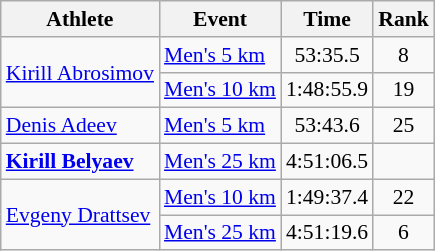<table class="wikitable" style="text-align:center; font-size:90%">
<tr>
<th>Athlete</th>
<th>Event</th>
<th>Time</th>
<th>Rank</th>
</tr>
<tr>
<td align=left rowspan=2><a href='#'>Kirill Abrosimov</a></td>
<td align=left><a href='#'>Men's 5 km</a></td>
<td>53:35.5</td>
<td>8</td>
</tr>
<tr>
<td align=left><a href='#'>Men's 10 km</a></td>
<td>1:48:55.9</td>
<td>19</td>
</tr>
<tr>
<td align=left><a href='#'>Denis Adeev</a></td>
<td align=left><a href='#'>Men's 5 km</a></td>
<td>53:43.6</td>
<td>25</td>
</tr>
<tr>
<td align=left><strong><a href='#'>Kirill Belyaev</a></strong></td>
<td align=left><a href='#'>Men's 25 km</a></td>
<td>4:51:06.5</td>
<td></td>
</tr>
<tr>
<td align=left rowspan=2><a href='#'>Evgeny Drattsev</a></td>
<td align=left><a href='#'>Men's 10 km</a></td>
<td>1:49:37.4</td>
<td>22</td>
</tr>
<tr>
<td align=left><a href='#'>Men's 25 km</a></td>
<td>4:51:19.6</td>
<td>6</td>
</tr>
</table>
